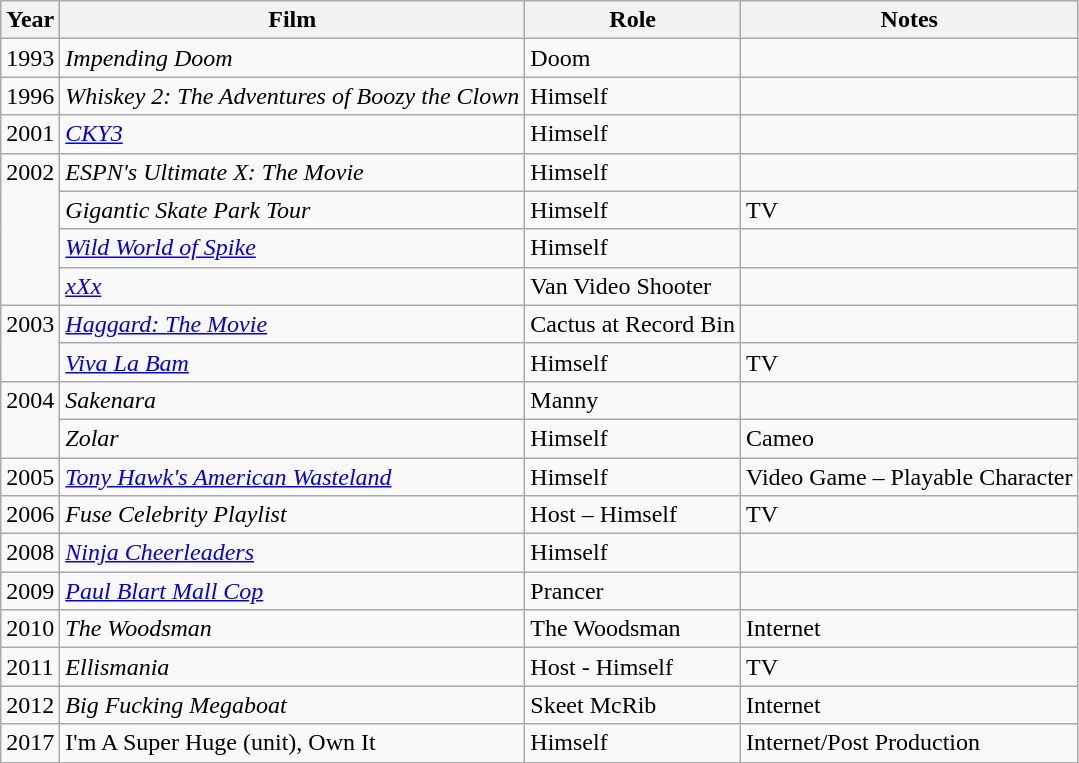<table class="wikitable">
<tr>
<th>Year</th>
<th>Film</th>
<th>Role</th>
<th>Notes</th>
</tr>
<tr>
<td>1993</td>
<td><em>Impending Doom</em></td>
<td>Doom</td>
<td></td>
</tr>
<tr>
<td>1996</td>
<td><em>Whiskey 2: The Adventures of Boozy the Clown</em></td>
<td>Himself</td>
<td></td>
</tr>
<tr>
<td>2001</td>
<td><em><a href='#'>CKY3</a></em></td>
<td>Himself</td>
<td></td>
</tr>
<tr>
<td rowspan="4" style="vertical-align: top;">2002</td>
<td><em>ESPN's Ultimate X: The Movie</em></td>
<td>Himself</td>
<td></td>
</tr>
<tr>
<td><em>Gigantic Skate Park Tour</em></td>
<td>Himself</td>
<td>TV</td>
</tr>
<tr>
<td><em><a href='#'>Wild World of Spike</a></em></td>
<td>Himself</td>
<td></td>
</tr>
<tr>
<td><em><a href='#'>xXx</a></em></td>
<td>Van Video Shooter</td>
<td></td>
</tr>
<tr>
<td rowspan="2" style="vertical-align: top;">2003</td>
<td><em><a href='#'>Haggard: The Movie</a></em></td>
<td>Cactus at Record Bin</td>
<td></td>
</tr>
<tr>
<td><em><a href='#'>Viva La Bam</a></em></td>
<td>Himself</td>
<td>TV</td>
</tr>
<tr>
<td rowspan="2" style="vertical-align: top;">2004</td>
<td><em>Sakenara</em></td>
<td>Manny</td>
<td></td>
</tr>
<tr>
<td><em>Zolar</em></td>
<td>Himself</td>
<td>Cameo</td>
</tr>
<tr>
<td>2005</td>
<td><em><a href='#'>Tony Hawk's American Wasteland</a></em></td>
<td>Himself</td>
<td>Video Game – Playable Character</td>
</tr>
<tr>
<td>2006</td>
<td><em>Fuse Celebrity Playlist</em></td>
<td>Host – Himself</td>
<td>TV</td>
</tr>
<tr>
<td>2008</td>
<td><em><a href='#'>Ninja Cheerleaders</a></em></td>
<td>Himself</td>
<td></td>
</tr>
<tr>
<td>2009</td>
<td><em><a href='#'>Paul Blart Mall Cop</a></em></td>
<td>Prancer</td>
<td></td>
</tr>
<tr>
<td>2010</td>
<td><em>The Woodsman</em></td>
<td>The Woodsman</td>
<td>Internet</td>
</tr>
<tr>
<td>2011</td>
<td><em>Ellismania</em></td>
<td>Host - Himself</td>
<td>TV</td>
</tr>
<tr>
<td>2012</td>
<td><em>Big Fucking Megaboat</em></td>
<td>Skeet McRib</td>
<td>Internet</td>
</tr>
<tr>
<td>2017</td>
<td>I'm A Super Huge (unit), Own It</td>
<td>Himself</td>
<td>Internet/Post Production</td>
</tr>
</table>
